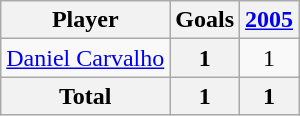<table class="wikitable sortable" style="text-align:center;">
<tr>
<th>Player</th>
<th>Goals</th>
<th><a href='#'>2005</a></th>
</tr>
<tr>
<td align="left"> <a href='#'>Daniel Carvalho</a></td>
<th>1</th>
<td>1</td>
</tr>
<tr class="sortbottom">
<th>Total</th>
<th>1</th>
<th>1</th>
</tr>
</table>
